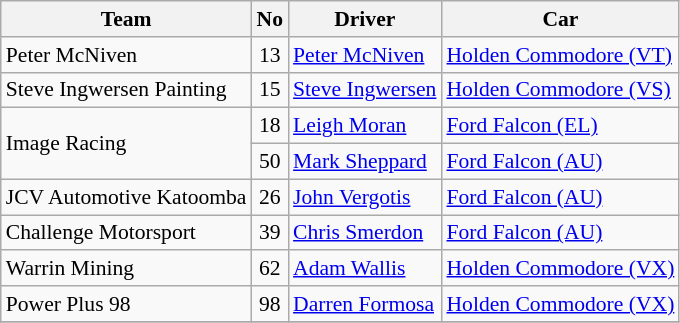<table class="wikitable" style="font-size: 90%;">
<tr>
<th>Team</th>
<th>No</th>
<th>Driver</th>
<th>Car</th>
</tr>
<tr>
<td>Peter McNiven</td>
<td align="center">13</td>
<td> <a href='#'>Peter McNiven</a></td>
<td><a href='#'>Holden Commodore (VT)</a></td>
</tr>
<tr>
<td>Steve Ingwersen Painting</td>
<td align="center">15</td>
<td> <a href='#'>Steve Ingwersen</a></td>
<td><a href='#'>Holden Commodore (VS)</a></td>
</tr>
<tr>
<td rowspan=2>Image Racing</td>
<td align="center">18</td>
<td> <a href='#'>Leigh Moran</a></td>
<td><a href='#'>Ford Falcon (EL)</a></td>
</tr>
<tr>
<td align="center">50</td>
<td> <a href='#'>Mark Sheppard</a></td>
<td><a href='#'>Ford Falcon (AU)</a></td>
</tr>
<tr>
<td>JCV Automotive Katoomba</td>
<td align="center">26</td>
<td> <a href='#'>John Vergotis</a></td>
<td><a href='#'>Ford Falcon (AU)</a></td>
</tr>
<tr>
<td>Challenge Motorsport</td>
<td align="center">39</td>
<td> <a href='#'>Chris Smerdon</a></td>
<td><a href='#'>Ford Falcon (AU)</a></td>
</tr>
<tr>
<td>Warrin Mining</td>
<td align="center">62</td>
<td> <a href='#'>Adam Wallis</a></td>
<td><a href='#'>Holden Commodore (VX)</a></td>
</tr>
<tr>
<td>Power Plus 98</td>
<td align="center">98</td>
<td> <a href='#'>Darren Formosa</a></td>
<td><a href='#'>Holden Commodore (VX)</a></td>
</tr>
<tr>
</tr>
</table>
